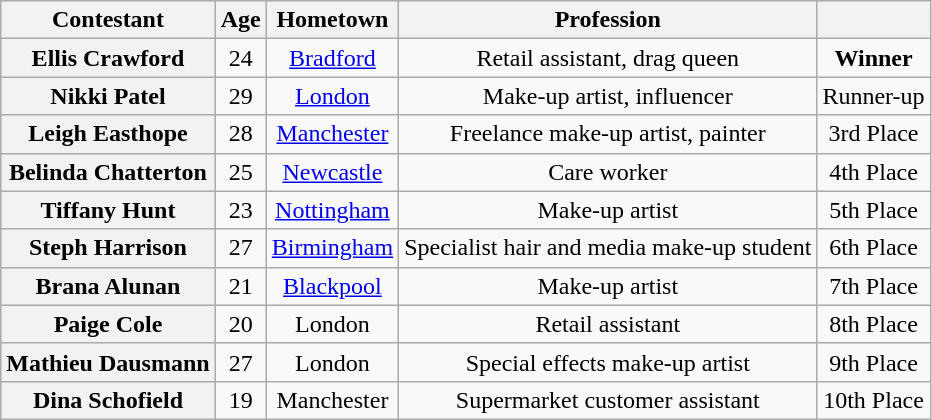<table class="wikitable sortable" style="text-align:center;">
<tr>
<th scope="col">Contestant</th>
<th scope="col">Age</th>
<th scope="col">Hometown</th>
<th scope="col">Profession</th>
<th scope="col"></th>
</tr>
<tr>
<th scope="row">Ellis Crawford</th>
<td>24</td>
<td><a href='#'>Bradford</a></td>
<td>Retail assistant, drag queen</td>
<td><strong>Winner</strong></td>
</tr>
<tr>
<th scope="row">Nikki Patel</th>
<td>29</td>
<td><a href='#'>London</a></td>
<td>Make-up artist, influencer</td>
<td>Runner-up</td>
</tr>
<tr>
<th scope="row">Leigh Easthope</th>
<td>28</td>
<td><a href='#'>Manchester</a></td>
<td>Freelance make-up artist, painter</td>
<td>3rd Place</td>
</tr>
<tr>
<th scope="row">Belinda Chatterton</th>
<td>25</td>
<td><a href='#'>Newcastle</a></td>
<td>Care worker</td>
<td>4th Place</td>
</tr>
<tr>
<th scope="row">Tiffany Hunt</th>
<td>23</td>
<td><a href='#'>Nottingham</a></td>
<td>Make-up artist</td>
<td>5th Place</td>
</tr>
<tr>
<th scope="row">Steph Harrison</th>
<td>27</td>
<td><a href='#'>Birmingham</a></td>
<td>Specialist hair and media make-up student</td>
<td>6th Place</td>
</tr>
<tr>
<th scope="row">Brana Alunan</th>
<td>21</td>
<td><a href='#'>Blackpool</a></td>
<td>Make-up artist</td>
<td>7th Place</td>
</tr>
<tr>
<th scope="row">Paige Cole</th>
<td>20</td>
<td>London</td>
<td>Retail assistant</td>
<td>8th Place</td>
</tr>
<tr>
<th scope="row">Mathieu Dausmann</th>
<td>27</td>
<td>London</td>
<td>Special effects make-up artist</td>
<td>9th Place</td>
</tr>
<tr>
<th scope="row">Dina Schofield</th>
<td>19</td>
<td>Manchester</td>
<td>Supermarket customer assistant</td>
<td>10th Place</td>
</tr>
</table>
